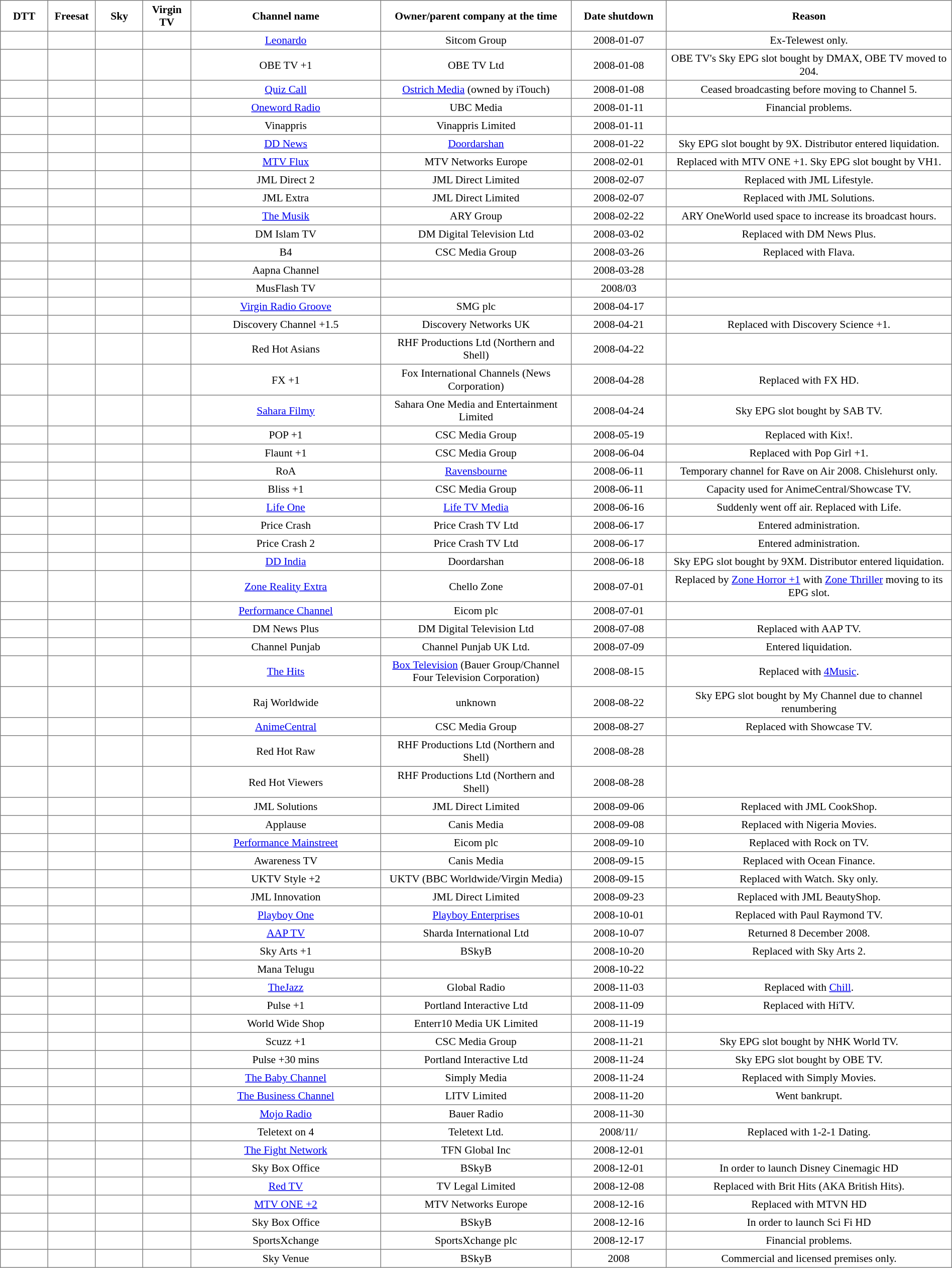<table class="toccolors sortable" border="1" cellpadding="3" style="border-collapse:collapse; font-size: 90%; text-align:center" width="100%">
<tr>
<th width="5%">DTT</th>
<th width="5%">Freesat</th>
<th width="5%">Sky</th>
<th width="5%">Virgin TV</th>
<th width="20%">Channel name</th>
<th width="20%">Owner/parent company at the time</th>
<th width="10%">Date shutdown </th>
<th width="30%">Reason</th>
</tr>
<tr>
<td></td>
<td></td>
<td></td>
<td></td>
<td><a href='#'>Leonardo</a></td>
<td>Sitcom Group</td>
<td>2008-01-07</td>
<td>Ex-Telewest only.</td>
</tr>
<tr>
<td></td>
<td></td>
<td></td>
<td></td>
<td>OBE TV +1</td>
<td>OBE TV Ltd</td>
<td>2008-01-08</td>
<td>OBE TV's Sky EPG slot bought by DMAX, OBE TV moved to 204.</td>
</tr>
<tr>
<td></td>
<td></td>
<td></td>
<td></td>
<td><a href='#'>Quiz Call</a></td>
<td><a href='#'>Ostrich Media</a> (owned by iTouch)</td>
<td>2008-01-08</td>
<td>Ceased broadcasting before moving to Channel 5.</td>
</tr>
<tr>
<td></td>
<td></td>
<td></td>
<td></td>
<td><a href='#'>Oneword Radio</a></td>
<td>UBC Media</td>
<td>2008-01-11</td>
<td>Financial problems.</td>
</tr>
<tr>
<td></td>
<td></td>
<td></td>
<td></td>
<td>Vinappris</td>
<td>Vinappris Limited</td>
<td>2008-01-11</td>
<td></td>
</tr>
<tr>
<td></td>
<td></td>
<td></td>
<td></td>
<td><a href='#'>DD News</a></td>
<td><a href='#'>Doordarshan</a></td>
<td>2008-01-22</td>
<td>Sky EPG slot bought by 9X. Distributor entered liquidation.</td>
</tr>
<tr>
<td></td>
<td></td>
<td></td>
<td></td>
<td><a href='#'>MTV Flux</a></td>
<td>MTV Networks Europe</td>
<td>2008-02-01</td>
<td>Replaced with MTV ONE +1. Sky EPG slot bought by VH1.</td>
</tr>
<tr>
<td></td>
<td></td>
<td></td>
<td></td>
<td>JML Direct 2</td>
<td>JML Direct Limited</td>
<td>2008-02-07</td>
<td>Replaced with JML Lifestyle.</td>
</tr>
<tr>
<td></td>
<td></td>
<td></td>
<td></td>
<td>JML Extra</td>
<td>JML Direct Limited</td>
<td>2008-02-07</td>
<td>Replaced with JML Solutions.</td>
</tr>
<tr>
<td></td>
<td></td>
<td></td>
<td></td>
<td><a href='#'>The Musik</a></td>
<td>ARY Group</td>
<td>2008-02-22</td>
<td>ARY OneWorld used space to increase its broadcast hours.</td>
</tr>
<tr>
<td></td>
<td></td>
<td></td>
<td></td>
<td>DM Islam TV</td>
<td>DM Digital Television Ltd</td>
<td>2008-03-02</td>
<td>Replaced with DM News Plus.</td>
</tr>
<tr>
<td></td>
<td></td>
<td></td>
<td></td>
<td>B4</td>
<td>CSC Media Group</td>
<td>2008-03-26</td>
<td>Replaced with Flava.</td>
</tr>
<tr>
<td></td>
<td></td>
<td></td>
<td></td>
<td>Aapna Channel</td>
<td></td>
<td>2008-03-28</td>
<td></td>
</tr>
<tr>
<td></td>
<td></td>
<td></td>
<td></td>
<td>MusFlash TV</td>
<td></td>
<td>2008/03</td>
<td></td>
</tr>
<tr>
<td></td>
<td></td>
<td></td>
<td></td>
<td><a href='#'>Virgin Radio Groove</a></td>
<td>SMG plc</td>
<td>2008-04-17</td>
<td></td>
</tr>
<tr>
<td></td>
<td></td>
<td></td>
<td></td>
<td>Discovery Channel +1.5</td>
<td>Discovery Networks UK</td>
<td>2008-04-21</td>
<td>Replaced with Discovery Science +1.</td>
</tr>
<tr>
<td></td>
<td></td>
<td></td>
<td></td>
<td>Red Hot Asians</td>
<td>RHF Productions Ltd (Northern and Shell)</td>
<td>2008-04-22</td>
<td></td>
</tr>
<tr>
<td></td>
<td></td>
<td></td>
<td></td>
<td>FX +1</td>
<td>Fox International Channels (News Corporation)</td>
<td>2008-04-28</td>
<td>Replaced with FX HD.</td>
</tr>
<tr>
<td></td>
<td></td>
<td></td>
<td></td>
<td><a href='#'>Sahara Filmy</a></td>
<td>Sahara One Media and Entertainment Limited</td>
<td>2008-04-24</td>
<td>Sky EPG slot bought by SAB TV.</td>
</tr>
<tr>
<td></td>
<td></td>
<td></td>
<td></td>
<td>POP +1</td>
<td>CSC Media Group</td>
<td>2008-05-19</td>
<td>Replaced with Kix!.</td>
</tr>
<tr>
<td></td>
<td></td>
<td></td>
<td></td>
<td>Flaunt +1</td>
<td>CSC Media Group</td>
<td>2008-06-04</td>
<td>Replaced with Pop Girl +1.</td>
</tr>
<tr>
<td></td>
<td></td>
<td></td>
<td></td>
<td>RoA</td>
<td><a href='#'>Ravensbourne</a></td>
<td>2008-06-11</td>
<td>Temporary channel for Rave on Air 2008. Chislehurst only.</td>
</tr>
<tr>
<td></td>
<td></td>
<td></td>
<td></td>
<td>Bliss +1</td>
<td>CSC Media Group</td>
<td>2008-06-11</td>
<td>Capacity used for AnimeCentral/Showcase TV.</td>
</tr>
<tr>
<td></td>
<td></td>
<td></td>
<td></td>
<td><a href='#'>Life One</a></td>
<td><a href='#'>Life TV Media</a></td>
<td>2008-06-16</td>
<td>Suddenly went off air. Replaced with Life.</td>
</tr>
<tr>
<td></td>
<td></td>
<td></td>
<td></td>
<td>Price Crash</td>
<td>Price Crash TV Ltd</td>
<td>2008-06-17</td>
<td>Entered administration.</td>
</tr>
<tr>
<td></td>
<td></td>
<td></td>
<td></td>
<td>Price Crash 2</td>
<td>Price Crash TV Ltd</td>
<td>2008-06-17</td>
<td>Entered administration.</td>
</tr>
<tr>
<td></td>
<td></td>
<td></td>
<td></td>
<td><a href='#'>DD India</a></td>
<td>Doordarshan</td>
<td>2008-06-18</td>
<td>Sky EPG slot bought by 9XM. Distributor entered liquidation.</td>
</tr>
<tr>
<td></td>
<td></td>
<td></td>
<td></td>
<td><a href='#'>Zone Reality Extra</a></td>
<td>Chello Zone</td>
<td>2008-07-01</td>
<td>Replaced by <a href='#'>Zone Horror +1</a> with <a href='#'>Zone Thriller</a> moving to its EPG slot.</td>
</tr>
<tr>
<td></td>
<td></td>
<td></td>
<td></td>
<td><a href='#'>Performance Channel</a></td>
<td>Eicom plc</td>
<td>2008-07-01</td>
<td></td>
</tr>
<tr>
<td></td>
<td></td>
<td></td>
<td></td>
<td>DM News Plus</td>
<td>DM Digital Television Ltd</td>
<td>2008-07-08</td>
<td>Replaced with AAP TV.</td>
</tr>
<tr>
<td></td>
<td></td>
<td></td>
<td></td>
<td>Channel Punjab</td>
<td>Channel Punjab UK Ltd.</td>
<td>2008-07-09</td>
<td>Entered liquidation.</td>
</tr>
<tr>
<td></td>
<td></td>
<td></td>
<td></td>
<td><a href='#'>The Hits</a></td>
<td><a href='#'>Box Television</a> (Bauer Group/Channel Four Television Corporation)</td>
<td>2008-08-15</td>
<td>Replaced with <a href='#'>4Music</a>.</td>
</tr>
<tr>
<td></td>
<td></td>
<td></td>
<td></td>
<td>Raj Worldwide</td>
<td>unknown</td>
<td>2008-08-22</td>
<td>Sky EPG slot bought by My Channel due to channel renumbering</td>
</tr>
<tr>
<td></td>
<td></td>
<td></td>
<td></td>
<td><a href='#'>AnimeCentral</a></td>
<td>CSC Media Group</td>
<td>2008-08-27</td>
<td>Replaced with Showcase TV.</td>
</tr>
<tr>
<td></td>
<td></td>
<td></td>
<td></td>
<td>Red Hot Raw</td>
<td>RHF Productions Ltd (Northern and Shell)</td>
<td>2008-08-28</td>
<td></td>
</tr>
<tr>
<td></td>
<td></td>
<td></td>
<td></td>
<td>Red Hot Viewers</td>
<td>RHF Productions Ltd (Northern and Shell)</td>
<td>2008-08-28</td>
<td></td>
</tr>
<tr>
<td></td>
<td></td>
<td></td>
<td></td>
<td>JML Solutions</td>
<td>JML Direct Limited</td>
<td>2008-09-06</td>
<td>Replaced with JML CookShop.</td>
</tr>
<tr>
<td></td>
<td></td>
<td></td>
<td></td>
<td>Applause</td>
<td>Canis Media</td>
<td>2008-09-08</td>
<td>Replaced with Nigeria Movies.</td>
</tr>
<tr>
<td></td>
<td></td>
<td></td>
<td></td>
<td><a href='#'>Performance Mainstreet</a></td>
<td>Eicom plc</td>
<td>2008-09-10</td>
<td>Replaced with Rock on TV.</td>
</tr>
<tr>
<td></td>
<td></td>
<td></td>
<td></td>
<td>Awareness TV</td>
<td>Canis Media</td>
<td>2008-09-15</td>
<td>Replaced with Ocean Finance.</td>
</tr>
<tr>
<td></td>
<td></td>
<td></td>
<td></td>
<td>UKTV Style +2</td>
<td>UKTV (BBC Worldwide/Virgin Media)</td>
<td>2008-09-15</td>
<td>Replaced with Watch. Sky only.</td>
</tr>
<tr>
<td></td>
<td></td>
<td></td>
<td></td>
<td>JML Innovation</td>
<td>JML Direct Limited</td>
<td>2008-09-23</td>
<td>Replaced with JML BeautyShop.</td>
</tr>
<tr>
<td></td>
<td></td>
<td></td>
<td></td>
<td><a href='#'>Playboy One</a></td>
<td><a href='#'>Playboy Enterprises</a></td>
<td>2008-10-01</td>
<td>Replaced with Paul Raymond TV.</td>
</tr>
<tr>
<td></td>
<td></td>
<td></td>
<td></td>
<td><a href='#'>AAP TV</a></td>
<td>Sharda International Ltd</td>
<td>2008-10-07</td>
<td> Returned 8 December 2008.</td>
</tr>
<tr>
<td></td>
<td></td>
<td></td>
<td></td>
<td>Sky Arts +1</td>
<td>BSkyB</td>
<td>2008-10-20</td>
<td>Replaced with Sky Arts 2.</td>
</tr>
<tr>
<td></td>
<td></td>
<td></td>
<td></td>
<td>Mana Telugu</td>
<td></td>
<td>2008-10-22</td>
<td></td>
</tr>
<tr>
<td></td>
<td></td>
<td></td>
<td></td>
<td><a href='#'>TheJazz</a></td>
<td>Global Radio</td>
<td>2008-11-03</td>
<td>Replaced with <a href='#'>Chill</a>.</td>
</tr>
<tr>
<td></td>
<td></td>
<td></td>
<td></td>
<td>Pulse +1</td>
<td>Portland Interactive Ltd</td>
<td>2008-11-09</td>
<td>Replaced with HiTV.</td>
</tr>
<tr>
<td></td>
<td></td>
<td></td>
<td></td>
<td>World Wide Shop</td>
<td>Enterr10 Media UK Limited</td>
<td>2008-11-19</td>
<td></td>
</tr>
<tr>
<td></td>
<td></td>
<td></td>
<td></td>
<td>Scuzz +1</td>
<td>CSC Media Group</td>
<td>2008-11-21</td>
<td>Sky EPG slot bought by NHK World TV.</td>
</tr>
<tr>
<td></td>
<td></td>
<td></td>
<td></td>
<td>Pulse +30 mins</td>
<td>Portland Interactive Ltd</td>
<td>2008-11-24</td>
<td>Sky EPG slot bought by OBE TV.</td>
</tr>
<tr>
<td></td>
<td></td>
<td></td>
<td></td>
<td><a href='#'>The Baby Channel</a></td>
<td>Simply Media</td>
<td>2008-11-24</td>
<td>Replaced with Simply Movies.</td>
</tr>
<tr>
<td></td>
<td></td>
<td></td>
<td></td>
<td><a href='#'>The Business Channel</a></td>
<td>LITV Limited</td>
<td>2008-11-20</td>
<td>Went bankrupt.</td>
</tr>
<tr>
<td></td>
<td></td>
<td></td>
<td></td>
<td><a href='#'>Mojo Radio</a></td>
<td>Bauer Radio</td>
<td>2008-11-30</td>
<td></td>
</tr>
<tr>
<td></td>
<td></td>
<td></td>
<td></td>
<td>Teletext on 4</td>
<td>Teletext Ltd.</td>
<td>2008/11/</td>
<td>Replaced with 1-2-1 Dating.</td>
</tr>
<tr>
<td></td>
<td></td>
<td></td>
<td></td>
<td><a href='#'>The Fight Network</a></td>
<td>TFN Global Inc</td>
<td>2008-12-01</td>
<td></td>
</tr>
<tr>
<td></td>
<td></td>
<td></td>
<td></td>
<td>Sky Box Office</td>
<td>BSkyB</td>
<td>2008-12-01</td>
<td>In order to launch Disney Cinemagic HD</td>
</tr>
<tr>
<td></td>
<td></td>
<td></td>
<td></td>
<td><a href='#'>Red TV</a></td>
<td>TV Legal Limited</td>
<td>2008-12-08</td>
<td>Replaced with Brit Hits (AKA British Hits).</td>
</tr>
<tr>
<td></td>
<td></td>
<td></td>
<td></td>
<td><a href='#'>MTV ONE +2</a></td>
<td>MTV Networks Europe</td>
<td>2008-12-16</td>
<td>Replaced with MTVN HD</td>
</tr>
<tr>
<td></td>
<td></td>
<td></td>
<td></td>
<td>Sky Box Office</td>
<td>BSkyB</td>
<td>2008-12-16</td>
<td>In order to launch Sci Fi HD</td>
</tr>
<tr>
<td></td>
<td></td>
<td></td>
<td></td>
<td>SportsXchange</td>
<td>SportsXchange plc</td>
<td>2008-12-17</td>
<td>Financial problems.</td>
</tr>
<tr>
<td></td>
<td></td>
<td></td>
<td></td>
<td>Sky Venue</td>
<td>BSkyB</td>
<td>2008</td>
<td>Commercial and licensed premises only.</td>
</tr>
</table>
